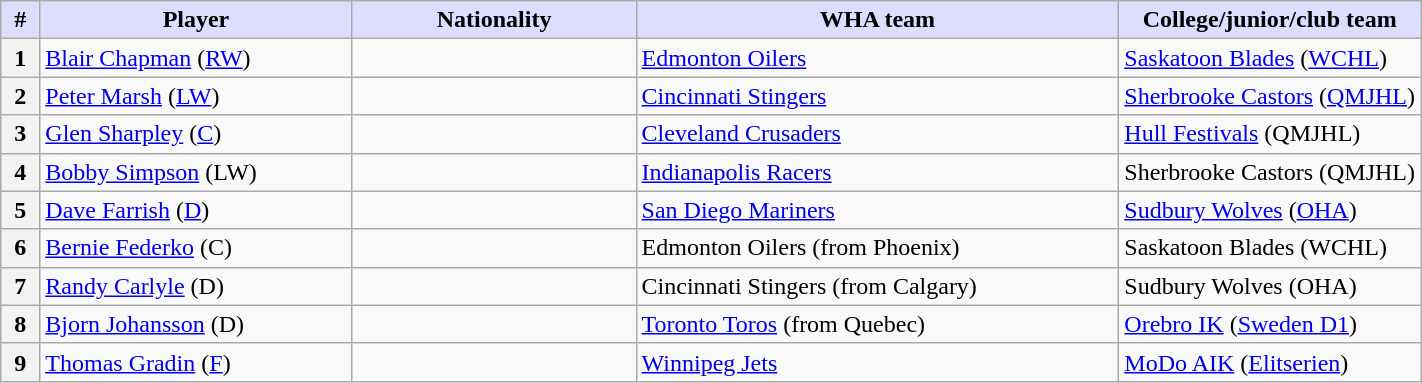<table class="wikitable">
<tr>
<th style="background:#ddf; width:2.75%;">#</th>
<th style="background:#ddf; width:22.0%;">Player</th>
<th style="background:#ddf; width:20.0%;">Nationality</th>
<th style="background:#ddf; width:34.0%;">WHA team</th>
<th style="background:#ddf; width:100.0%;">College/junior/club team</th>
</tr>
<tr>
<th>1</th>
<td><a href='#'>Blair Chapman</a> (<a href='#'>RW</a>)</td>
<td></td>
<td><a href='#'>Edmonton Oilers</a></td>
<td><a href='#'>Saskatoon Blades</a> (<a href='#'>WCHL</a>)</td>
</tr>
<tr>
<th>2</th>
<td><a href='#'>Peter Marsh</a> (<a href='#'>LW</a>)</td>
<td></td>
<td><a href='#'>Cincinnati Stingers</a></td>
<td><a href='#'>Sherbrooke Castors</a> (<a href='#'>QMJHL</a>)</td>
</tr>
<tr>
<th>3</th>
<td><a href='#'>Glen Sharpley</a> (<a href='#'>C</a>)</td>
<td></td>
<td><a href='#'>Cleveland Crusaders</a></td>
<td><a href='#'>Hull Festivals</a> (QMJHL)</td>
</tr>
<tr>
<th>4</th>
<td><a href='#'>Bobby Simpson</a> (LW)</td>
<td></td>
<td><a href='#'>Indianapolis Racers</a></td>
<td>Sherbrooke Castors (QMJHL)</td>
</tr>
<tr>
<th>5</th>
<td><a href='#'>Dave Farrish</a> (<a href='#'>D</a>)</td>
<td></td>
<td><a href='#'>San Diego Mariners</a></td>
<td><a href='#'>Sudbury Wolves</a> (<a href='#'>OHA</a>)</td>
</tr>
<tr>
<th>6</th>
<td><a href='#'>Bernie Federko</a> (C)</td>
<td></td>
<td>Edmonton Oilers (from Phoenix)</td>
<td>Saskatoon Blades (WCHL)</td>
</tr>
<tr>
<th>7</th>
<td><a href='#'>Randy Carlyle</a> (D)</td>
<td></td>
<td>Cincinnati Stingers (from Calgary)</td>
<td>Sudbury Wolves (OHA)</td>
</tr>
<tr>
<th>8</th>
<td><a href='#'>Bjorn Johansson</a> (D)</td>
<td></td>
<td><a href='#'>Toronto Toros</a> (from Quebec)</td>
<td><a href='#'>Orebro IK</a> (<a href='#'>Sweden D1</a>)</td>
</tr>
<tr>
<th>9</th>
<td><a href='#'>Thomas Gradin</a> (<a href='#'>F</a>)</td>
<td></td>
<td><a href='#'>Winnipeg Jets</a></td>
<td><a href='#'>MoDo AIK</a> (<a href='#'>Elitserien</a>)</td>
</tr>
</table>
